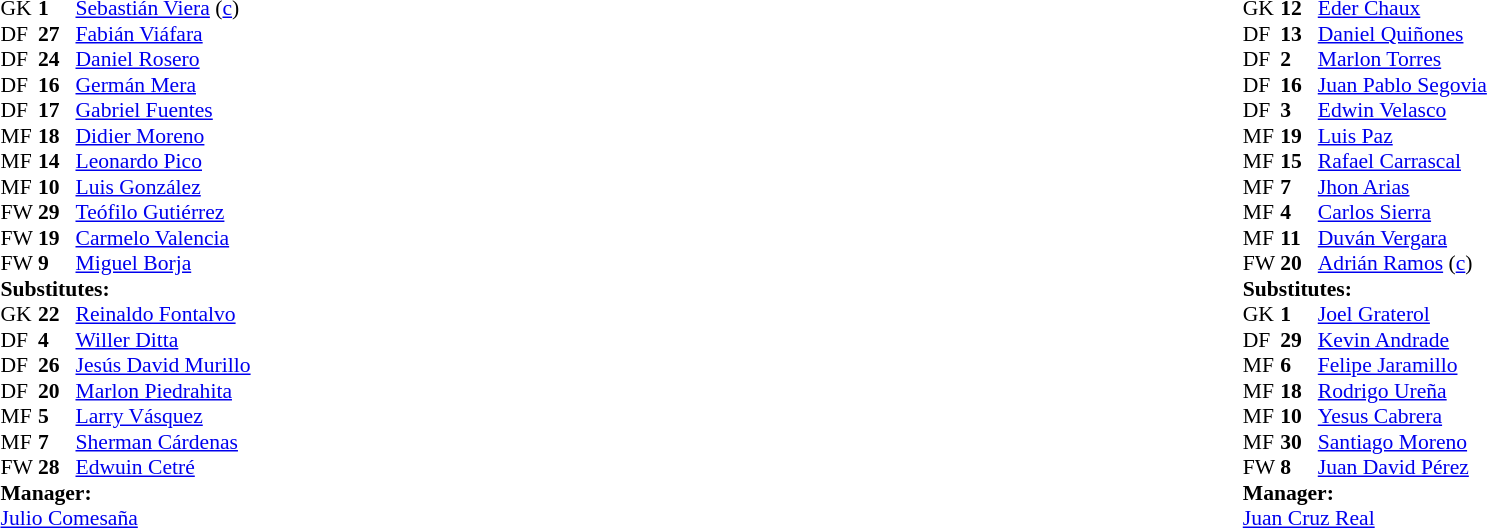<table width="100%">
<tr>
<td style="vertical-align:top; width:40%"><br><table style="font-size: 90%" cellspacing="0" cellpadding="0">
<tr>
<th width=25></th>
<th width=25></th>
</tr>
<tr>
<td>GK</td>
<td><strong>1</strong></td>
<td> <a href='#'>Sebastián Viera</a> (<a href='#'>c</a>)</td>
</tr>
<tr>
<td>DF</td>
<td><strong>27</strong></td>
<td> <a href='#'>Fabián Viáfara</a></td>
</tr>
<tr>
<td>DF</td>
<td><strong>24</strong></td>
<td> <a href='#'>Daniel Rosero</a></td>
</tr>
<tr>
<td>DF</td>
<td><strong>16</strong></td>
<td> <a href='#'>Germán Mera</a></td>
<td></td>
</tr>
<tr>
<td>DF</td>
<td><strong>17</strong></td>
<td> <a href='#'>Gabriel Fuentes</a></td>
</tr>
<tr>
<td>MF</td>
<td><strong>18</strong></td>
<td> <a href='#'>Didier Moreno</a></td>
<td></td>
</tr>
<tr>
<td>MF</td>
<td><strong>14</strong></td>
<td> <a href='#'>Leonardo Pico</a></td>
<td></td>
</tr>
<tr>
<td>MF</td>
<td><strong>10</strong></td>
<td> <a href='#'>Luis González</a></td>
<td></td>
</tr>
<tr>
<td>FW</td>
<td><strong>29</strong></td>
<td> <a href='#'>Teófilo Gutiérrez</a></td>
<td></td>
<td></td>
</tr>
<tr>
<td>FW</td>
<td><strong>19</strong></td>
<td> <a href='#'>Carmelo Valencia</a></td>
</tr>
<tr>
<td>FW</td>
<td><strong>9</strong></td>
<td> <a href='#'>Miguel Borja</a></td>
<td></td>
</tr>
<tr>
<td colspan=3><strong>Substitutes:</strong></td>
</tr>
<tr>
<td>GK</td>
<td><strong>22</strong></td>
<td> <a href='#'>Reinaldo Fontalvo</a></td>
</tr>
<tr>
<td>DF</td>
<td><strong>4</strong></td>
<td> <a href='#'>Willer Ditta</a></td>
<td></td>
</tr>
<tr>
<td>DF</td>
<td><strong>26</strong></td>
<td> <a href='#'>Jesús David Murillo</a></td>
<td></td>
</tr>
<tr>
<td>DF</td>
<td><strong>20</strong></td>
<td> <a href='#'>Marlon Piedrahita</a></td>
</tr>
<tr>
<td>MF</td>
<td><strong>5</strong></td>
<td> <a href='#'>Larry Vásquez</a></td>
<td></td>
<td></td>
</tr>
<tr>
<td>MF</td>
<td><strong>7</strong></td>
<td> <a href='#'>Sherman Cárdenas</a></td>
</tr>
<tr>
<td>FW</td>
<td><strong>28</strong></td>
<td> <a href='#'>Edwuin Cetré</a></td>
<td></td>
</tr>
<tr>
<td colspan=3><strong>Manager:</strong></td>
</tr>
<tr>
<td colspan="4"> <a href='#'>Julio Comesaña</a></td>
</tr>
</table>
</td>
<td style="vertical-align:top; width:50%"><br><table cellspacing="0" cellpadding="0" style="font-size:90%; margin:auto">
<tr>
<th width=25></th>
<th width=25></th>
</tr>
<tr>
<td>GK</td>
<td><strong>12</strong></td>
<td> <a href='#'>Eder Chaux</a></td>
</tr>
<tr>
<td>DF</td>
<td><strong>13</strong></td>
<td> <a href='#'>Daniel Quiñones</a></td>
<td></td>
</tr>
<tr>
<td>DF</td>
<td><strong>2</strong></td>
<td> <a href='#'>Marlon Torres</a></td>
</tr>
<tr>
<td>DF</td>
<td><strong>16</strong></td>
<td> <a href='#'>Juan Pablo Segovia</a></td>
<td></td>
</tr>
<tr>
<td>DF</td>
<td><strong>3</strong></td>
<td> <a href='#'>Edwin Velasco</a></td>
</tr>
<tr>
<td>MF</td>
<td><strong>19</strong></td>
<td> <a href='#'>Luis Paz</a></td>
</tr>
<tr>
<td>MF</td>
<td><strong>15</strong></td>
<td> <a href='#'>Rafael Carrascal</a></td>
</tr>
<tr>
<td>MF</td>
<td><strong>7</strong></td>
<td> <a href='#'>Jhon Arias</a></td>
<td></td>
</tr>
<tr>
<td>MF</td>
<td><strong>4</strong></td>
<td> <a href='#'>Carlos Sierra</a></td>
<td></td>
</tr>
<tr>
<td>MF</td>
<td><strong>11</strong></td>
<td> <a href='#'>Duván Vergara</a></td>
</tr>
<tr>
<td>FW</td>
<td><strong>20</strong></td>
<td> <a href='#'>Adrián Ramos</a> (<a href='#'>c</a>)</td>
</tr>
<tr>
<td colspan=3><strong>Substitutes:</strong></td>
</tr>
<tr>
<td>GK</td>
<td><strong>1</strong></td>
<td> <a href='#'>Joel Graterol</a></td>
</tr>
<tr>
<td>DF</td>
<td><strong>29</strong></td>
<td> <a href='#'>Kevin Andrade</a></td>
</tr>
<tr>
<td>MF</td>
<td><strong>6</strong></td>
<td> <a href='#'>Felipe Jaramillo</a></td>
</tr>
<tr>
<td>MF</td>
<td><strong>18</strong></td>
<td> <a href='#'>Rodrigo Ureña</a></td>
<td></td>
</tr>
<tr>
<td>MF</td>
<td><strong>10</strong></td>
<td> <a href='#'>Yesus Cabrera</a></td>
<td></td>
<td></td>
<td></td>
</tr>
<tr>
<td>MF</td>
<td><strong>30</strong></td>
<td> <a href='#'>Santiago Moreno</a></td>
<td></td>
</tr>
<tr>
<td>FW</td>
<td><strong>8</strong></td>
<td> <a href='#'>Juan David Pérez</a></td>
<td></td>
<td></td>
</tr>
<tr>
<td colspan=3><strong>Manager:</strong></td>
</tr>
<tr>
<td colspan="4"> <a href='#'>Juan Cruz Real</a></td>
</tr>
</table>
</td>
</tr>
</table>
